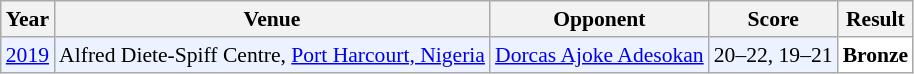<table class="sortable wikitable" style="font-size: 90%;">
<tr>
<th>Year</th>
<th>Venue</th>
<th>Opponent</th>
<th>Score</th>
<th>Result</th>
</tr>
<tr style="background:#ECF2FF">
<td align="center"><a href='#'>2019</a></td>
<td align="left">Alfred Diete-Spiff Centre, <a href='#'>Port Harcourt, Nigeria</a></td>
<td align="left"> <a href='#'>Dorcas Ajoke Adesokan</a></td>
<td align="left">20–22, 19–21</td>
<td style="text-align:left; background:white"> <strong>Bronze</strong></td>
</tr>
</table>
